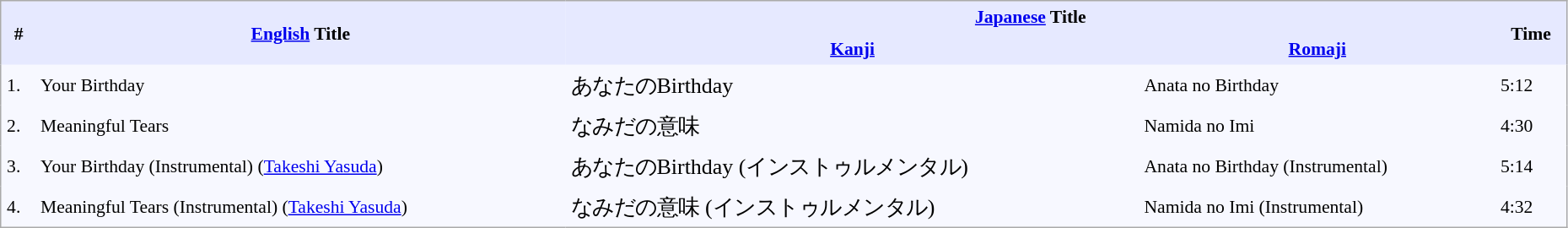<table border="0" cellpadding="4" cellspacing="0"  style="border:1px #aaa solid; border-collapse:collapse; padding:0.2em; margin:0 1em 1em; background:#f7f8ff; font-size:0.9em; width:98%;">
<tr style="vertical-align:middle; background:#e6e9ff;">
<th rowspan="2">#</th>
<th rowspan="2"><a href='#'>English</a> Title</th>
<th colspan="2"><a href='#'>Japanese</a> Title</th>
<th rowspan="2">Time</th>
</tr>
<tr style="background:#e6e9ff;">
<th><a href='#'>Kanji</a></th>
<th><a href='#'>Romaji</a></th>
</tr>
<tr>
<td>1.</td>
<td>Your Birthday</td>
<td style="font-size: 120%;">あなたのBirthday</td>
<td>Anata no Birthday</td>
<td>5:12</td>
</tr>
<tr>
<td>2.</td>
<td>Meaningful Tears</td>
<td style="font-size: 120%;">なみだの意味</td>
<td>Namida no Imi</td>
<td>4:30</td>
</tr>
<tr>
<td>3.</td>
<td>Your Birthday (Instrumental) (<a href='#'>Takeshi Yasuda</a>)</td>
<td style="font-size: 120%;">あなたのBirthday (インストゥルメンタル)</td>
<td>Anata no Birthday (Instrumental)</td>
<td>5:14</td>
</tr>
<tr>
<td>4.</td>
<td>Meaningful Tears (Instrumental) (<a href='#'>Takeshi Yasuda</a>)</td>
<td style="font-size: 120%;">なみだの意味 (インストゥルメンタル)</td>
<td>Namida no Imi (Instrumental)</td>
<td>4:32</td>
</tr>
</table>
